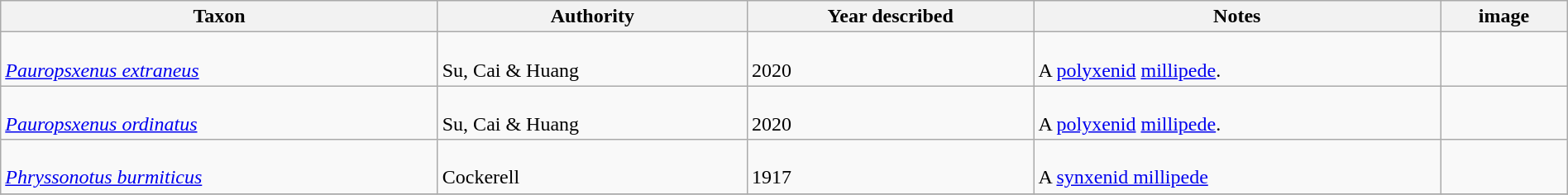<table class="wikitable sortable" align="center" width="100%">
<tr>
<th>Taxon</th>
<th>Authority</th>
<th>Year described</th>
<th>Notes</th>
<th>image</th>
</tr>
<tr>
<td><br><em><a href='#'>Pauropsxenus extraneus</a></em></td>
<td><br>Su, Cai & Huang</td>
<td><br>2020</td>
<td><br>A <a href='#'>polyxenid</a> <a href='#'>millipede</a>.</td>
<td></td>
</tr>
<tr>
<td><br><em><a href='#'>Pauropsxenus ordinatus</a></em></td>
<td><br>Su, Cai & Huang</td>
<td><br>2020</td>
<td><br>A <a href='#'>polyxenid</a> <a href='#'>millipede</a>.</td>
<td></td>
</tr>
<tr>
<td><br><em><a href='#'>Phryssonotus burmiticus</a></em></td>
<td><br>Cockerell</td>
<td><br>1917</td>
<td><br>A <a href='#'>synxenid millipede</a></td>
<td></td>
</tr>
<tr>
</tr>
</table>
